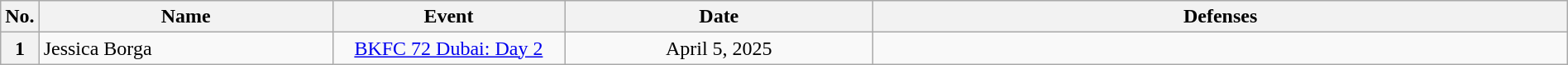<table class="wikitable" width=100%>
<tr>
<th width=1%>No.</th>
<th width=19%>Name</th>
<th width=15%>Event</th>
<th width=20%>Date</th>
<th width=45%>Defenses</th>
</tr>
<tr>
<th>1</th>
<td align=left> Jessica Borga <br></td>
<td align=center><a href='#'>BKFC 72 Dubai: Day 2</a><br></td>
<td align=center>April 5, 2025</td>
<td></td>
</tr>
</table>
